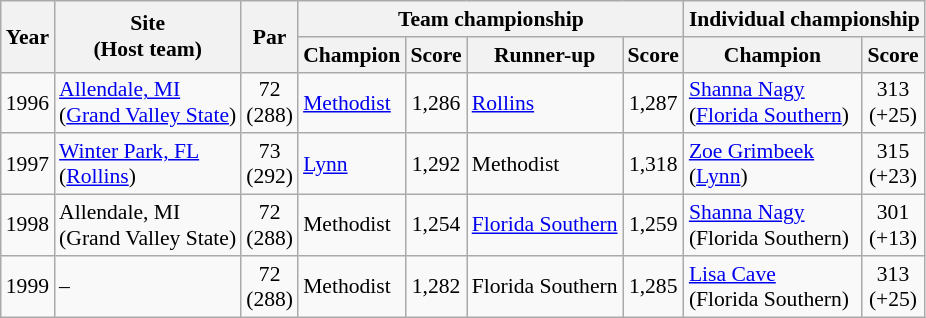<table class="wikitable" style="font-size:90%;">
<tr>
<th rowspan="2">Year</th>
<th rowspan="2">Site<br>(Host team)</th>
<th rowspan="2">Par</th>
<th colspan=4>Team championship</th>
<th colspan=4>Individual championship</th>
</tr>
<tr>
<th>Champion</th>
<th>Score</th>
<th>Runner-up</th>
<th>Score</th>
<th>Champion</th>
<th>Score</th>
</tr>
<tr>
<td align=center>1996</td>
<td><a href='#'>Allendale, MI</a><br>(<a href='#'>Grand Valley State</a>)</td>
<td align=center>72<br>(288)</td>
<td><a href='#'>Methodist</a></td>
<td align=center>1,286</td>
<td><a href='#'>Rollins</a></td>
<td align=center>1,287</td>
<td><a href='#'>Shanna Nagy</a><br>(<a href='#'>Florida Southern</a>)</td>
<td align=center>313<br>(+25)</td>
</tr>
<tr>
<td align=center>1997</td>
<td><a href='#'>Winter Park, FL</a><br>(<a href='#'>Rollins</a>)</td>
<td align=center>73<br>(292)</td>
<td><a href='#'>Lynn</a></td>
<td align=center>1,292</td>
<td>Methodist</td>
<td align=center>1,318</td>
<td><a href='#'>Zoe Grimbeek</a><br>(<a href='#'>Lynn</a>)</td>
<td align=center>315<br>(+23)</td>
</tr>
<tr>
<td align=center>1998</td>
<td>Allendale, MI<br>(Grand Valley State)</td>
<td align=center>72<br>(288)</td>
<td>Methodist</td>
<td align=center>1,254</td>
<td><a href='#'>Florida Southern</a></td>
<td align=center>1,259</td>
<td><a href='#'>Shanna Nagy</a><br>(Florida Southern)</td>
<td align=center>301<br>(+13)</td>
</tr>
<tr>
<td align=center>1999</td>
<td>–</td>
<td align=center>72<br>(288)</td>
<td>Methodist</td>
<td align=center>1,282</td>
<td>Florida Southern</td>
<td align=center>1,285</td>
<td><a href='#'>Lisa Cave</a><br>(Florida Southern)</td>
<td align=center>313<br>(+25)</td>
</tr>
</table>
